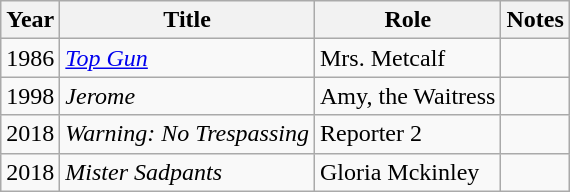<table class="wikitable">
<tr>
<th>Year</th>
<th>Title</th>
<th>Role</th>
<th>Notes</th>
</tr>
<tr>
<td>1986</td>
<td><em><a href='#'>Top Gun</a></em></td>
<td>Mrs. Metcalf</td>
<td></td>
</tr>
<tr>
<td>1998</td>
<td><em>Jerome</em></td>
<td>Amy, the Waitress</td>
<td></td>
</tr>
<tr>
<td>2018</td>
<td><em>Warning: No Trespassing</em></td>
<td>Reporter 2</td>
<td></td>
</tr>
<tr>
<td>2018</td>
<td><em>Mister Sadpants</em></td>
<td>Gloria Mckinley</td>
<td></td>
</tr>
</table>
